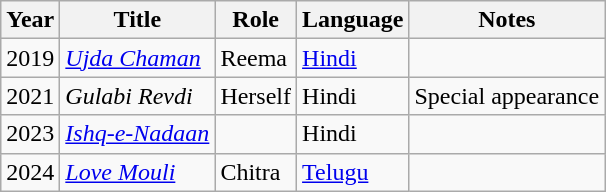<table class="wikitable">
<tr>
<th>Year</th>
<th>Title</th>
<th>Role</th>
<th>Language</th>
<th>Notes</th>
</tr>
<tr>
<td>2019</td>
<td><em><a href='#'>Ujda Chaman</a></em></td>
<td>Reema</td>
<td><a href='#'>Hindi</a></td>
<td></td>
</tr>
<tr>
<td>2021</td>
<td><em>Gulabi Revdi</em></td>
<td>Herself</td>
<td>Hindi</td>
<td>Special appearance</td>
</tr>
<tr>
<td>2023</td>
<td><em><a href='#'>Ishq-e-Nadaan</a></em></td>
<td></td>
<td>Hindi</td>
<td></td>
</tr>
<tr>
<td>2024</td>
<td><em><a href='#'>Love Mouli</a></em></td>
<td>Chitra</td>
<td><a href='#'>Telugu</a></td>
<td></td>
</tr>
</table>
